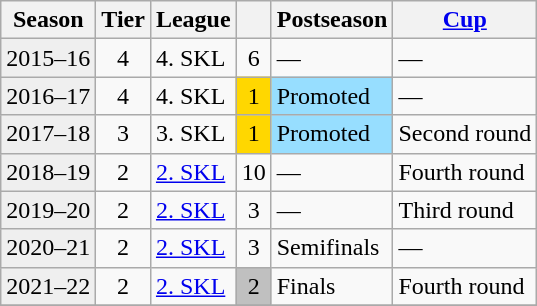<table class="wikitable">
<tr>
<th>Season</th>
<th>Tier</th>
<th>League</th>
<th></th>
<th>Postseason</th>
<th><a href='#'>Cup</a></th>
</tr>
<tr>
<td style="background:#EFEFEF;">2015–16</td>
<td align="center">4</td>
<td>4. SKL</td>
<td align="center">6</td>
<td>—</td>
<td>—</td>
</tr>
<tr>
<td style="background:#EFEFEF;">2016–17</td>
<td align="center">4</td>
<td>4. SKL</td>
<td align="center" style="background:gold">1</td>
<td style="background:#97DEFF">Promoted</td>
<td>—</td>
</tr>
<tr>
<td style="background:#efefef;">2017–18</td>
<td align="center">3</td>
<td>3. SKL</td>
<td align="center" style="background:gold">1</td>
<td style="background:#97DEFF">Promoted</td>
<td>Second round</td>
</tr>
<tr>
<td style="background:#EFEFEF;">2018–19</td>
<td align="center">2</td>
<td><a href='#'>2. SKL</a></td>
<td align="center">10</td>
<td>—</td>
<td>Fourth round</td>
</tr>
<tr>
<td style="background:#EFEFEF;">2019–20</td>
<td align="center">2</td>
<td><a href='#'>2. SKL</a></td>
<td align="center">3</td>
<td>—</td>
<td>Third round</td>
</tr>
<tr>
<td style="background:#EFEFEF;">2020–21</td>
<td align="center">2</td>
<td><a href='#'>2. SKL</a></td>
<td align="center">3</td>
<td>Semifinals</td>
<td>—</td>
</tr>
<tr>
<td style="background:#EFEFEF;">2021–22</td>
<td align="center">2</td>
<td><a href='#'>2. SKL</a></td>
<td align="center" style="background:silver">2</td>
<td>Finals</td>
<td>Fourth round</td>
</tr>
<tr>
</tr>
</table>
